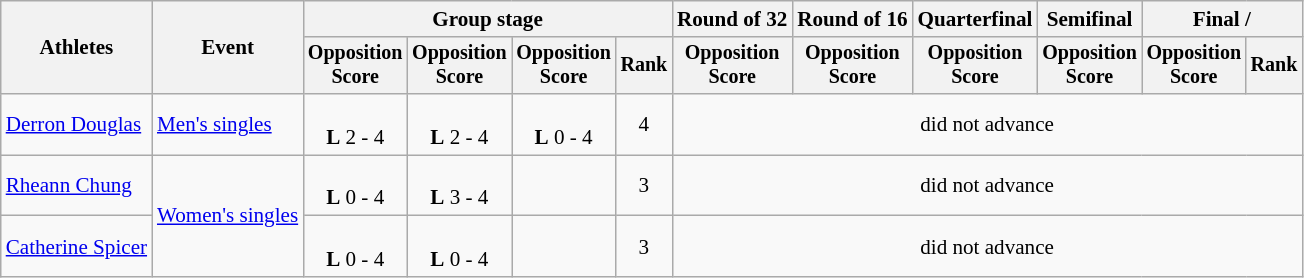<table class=wikitable style=font-size:88%;text-align:center>
<tr>
<th rowspan=2>Athletes</th>
<th rowspan=2>Event</th>
<th colspan=4>Group stage</th>
<th>Round of 32</th>
<th>Round of 16</th>
<th>Quarterfinal</th>
<th>Semifinal</th>
<th colspan=2>Final / </th>
</tr>
<tr style=font-size:95%>
<th>Opposition<br>Score</th>
<th>Opposition<br>Score</th>
<th>Opposition<br>Score</th>
<th>Rank</th>
<th>Opposition<br>Score</th>
<th>Opposition<br>Score</th>
<th>Opposition<br>Score</th>
<th>Opposition<br>Score</th>
<th>Opposition<br>Score</th>
<th>Rank</th>
</tr>
<tr>
<td align=left><a href='#'>Derron Douglas</a></td>
<td align=left><a href='#'>Men's singles</a></td>
<td><br><strong>L</strong> 2 - 4</td>
<td><br><strong>L</strong> 2 - 4</td>
<td><br><strong>L</strong> 0 - 4</td>
<td>4</td>
<td colspan=6>did not advance</td>
</tr>
<tr>
<td align=left><a href='#'>Rheann Chung</a></td>
<td align=left rowspan=2><a href='#'>Women's singles</a></td>
<td><br><strong>L</strong> 0 - 4</td>
<td><br><strong>L</strong> 3 - 4</td>
<td></td>
<td>3</td>
<td colspan=6>did not advance</td>
</tr>
<tr>
<td align=left><a href='#'>Catherine Spicer</a></td>
<td><br><strong>L</strong> 0 - 4</td>
<td><br><strong>L</strong> 0 - 4</td>
<td></td>
<td>3</td>
<td colspan=6>did not advance</td>
</tr>
</table>
